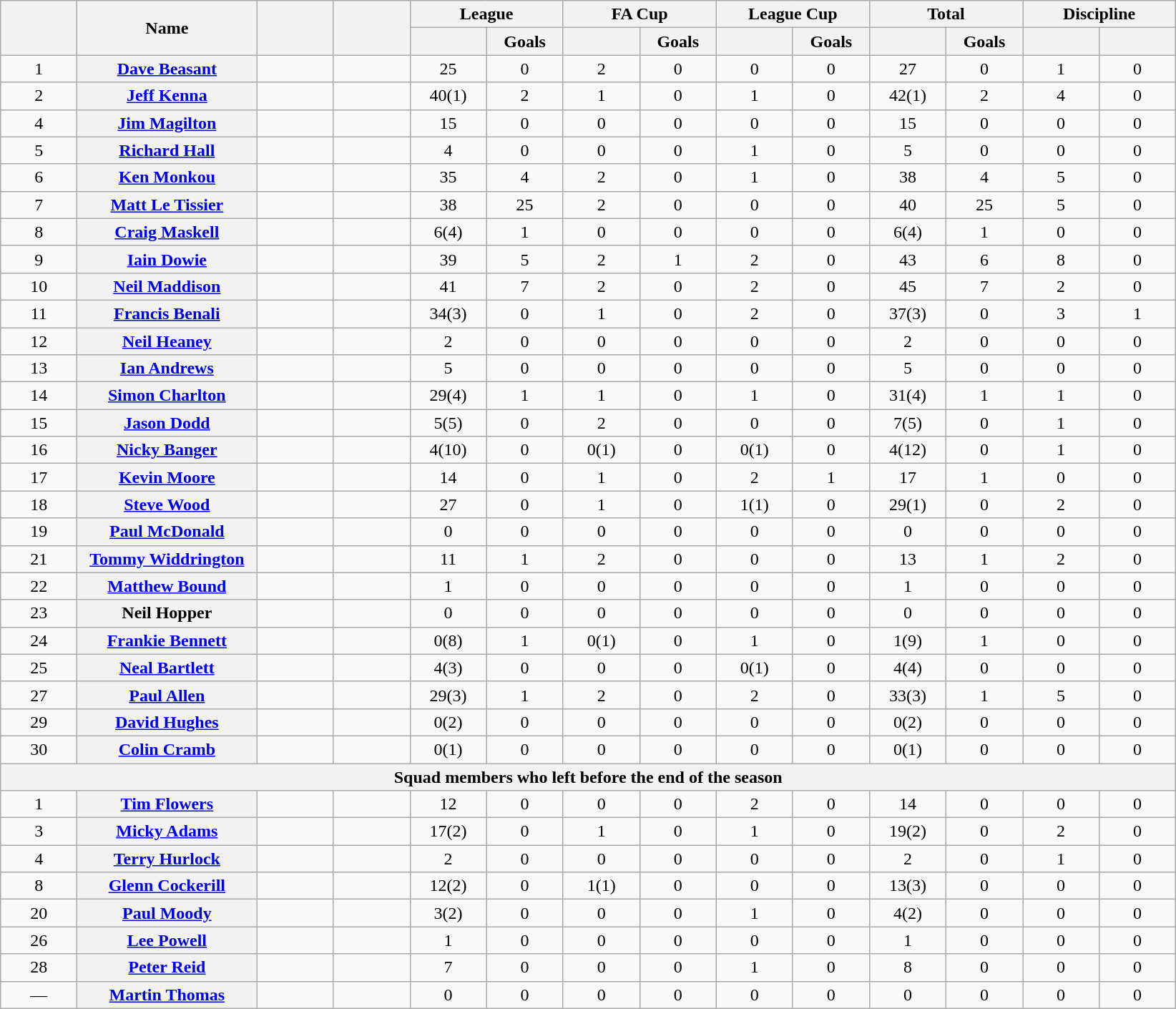<table class="wikitable plainrowheaders" style="text-align:center;">
<tr>
<th scope="col" rowspan="2" style="width:4em;"></th>
<th scope="col" rowspan="2" style="width:10em;">Name</th>
<th scope="col" rowspan="2" style="width:4em;"></th>
<th scope="col" rowspan="2" style="width:4em;"></th>
<th scope="col" colspan="2">League</th>
<th scope="col" colspan="2">FA Cup</th>
<th scope="col" colspan="2">League Cup</th>
<th scope="col" colspan="2">Total</th>
<th scope="col" colspan="2">Discipline</th>
</tr>
<tr>
<th scope="col" style="width:4em;"></th>
<th scope="col" style="width:4em;">Goals</th>
<th scope="col" style="width:4em;"></th>
<th scope="col" style="width:4em;">Goals</th>
<th scope="col" style="width:4em;"></th>
<th scope="col" style="width:4em;">Goals</th>
<th scope="col" style="width:4em;"></th>
<th scope="col" style="width:4em;">Goals</th>
<th scope="col" style="width:4em;"></th>
<th scope="col" style="width:4em;"></th>
</tr>
<tr>
<td>1</td>
<th scope="row"><a href='#'>Dave Beasant</a></th>
<td></td>
<td></td>
<td>25</td>
<td>0</td>
<td>2</td>
<td>0</td>
<td>0</td>
<td>0</td>
<td>27</td>
<td>0</td>
<td>1</td>
<td>0</td>
</tr>
<tr>
<td>2</td>
<th scope="row"><a href='#'>Jeff Kenna</a></th>
<td></td>
<td></td>
<td>40(1)</td>
<td>2</td>
<td>1</td>
<td>0</td>
<td>1</td>
<td>0</td>
<td>42(1)</td>
<td>2</td>
<td>4</td>
<td>0</td>
</tr>
<tr>
<td>4</td>
<th scope="row"><a href='#'>Jim Magilton</a></th>
<td></td>
<td></td>
<td>15</td>
<td>0</td>
<td>0</td>
<td>0</td>
<td>0</td>
<td>0</td>
<td>15</td>
<td>0</td>
<td>0</td>
<td>0</td>
</tr>
<tr>
<td>5</td>
<th scope="row"><a href='#'>Richard Hall</a></th>
<td></td>
<td></td>
<td>4</td>
<td>0</td>
<td>0</td>
<td>0</td>
<td>1</td>
<td>0</td>
<td>5</td>
<td>0</td>
<td>0</td>
<td>0</td>
</tr>
<tr>
<td>6</td>
<th scope="row"><a href='#'>Ken Monkou</a></th>
<td></td>
<td></td>
<td>35</td>
<td>4</td>
<td>2</td>
<td>0</td>
<td>1</td>
<td>0</td>
<td>38</td>
<td>4</td>
<td>5</td>
<td>0</td>
</tr>
<tr>
<td>7</td>
<th scope="row"><a href='#'>Matt Le Tissier</a></th>
<td></td>
<td></td>
<td>38</td>
<td>25</td>
<td>2</td>
<td>0</td>
<td>0</td>
<td>0</td>
<td>40</td>
<td>25</td>
<td>5</td>
<td>0</td>
</tr>
<tr>
<td>8</td>
<th scope="row"><a href='#'>Craig Maskell</a></th>
<td></td>
<td></td>
<td>6(4)</td>
<td>1</td>
<td>0</td>
<td>0</td>
<td>0</td>
<td>0</td>
<td>6(4)</td>
<td>1</td>
<td>0</td>
<td>0</td>
</tr>
<tr>
<td>9</td>
<th scope="row"><a href='#'>Iain Dowie</a></th>
<td></td>
<td></td>
<td>39</td>
<td>5</td>
<td>2</td>
<td>1</td>
<td>2</td>
<td>0</td>
<td>43</td>
<td>6</td>
<td>8</td>
<td>0</td>
</tr>
<tr>
<td>10</td>
<th scope="row"><a href='#'>Neil Maddison</a></th>
<td></td>
<td></td>
<td>41</td>
<td>7</td>
<td>2</td>
<td>0</td>
<td>2</td>
<td>0</td>
<td>45</td>
<td>7</td>
<td>2</td>
<td>0</td>
</tr>
<tr>
<td>11</td>
<th scope="row"><a href='#'>Francis Benali</a></th>
<td></td>
<td></td>
<td>34(3)</td>
<td>0</td>
<td>1</td>
<td>0</td>
<td>2</td>
<td>0</td>
<td>37(3)</td>
<td>0</td>
<td>3</td>
<td>1</td>
</tr>
<tr>
<td>12</td>
<th scope="row"><a href='#'>Neil Heaney</a></th>
<td></td>
<td></td>
<td>2</td>
<td>0</td>
<td>0</td>
<td>0</td>
<td>0</td>
<td>0</td>
<td>2</td>
<td>0</td>
<td>0</td>
<td>0</td>
</tr>
<tr>
<td>13</td>
<th scope="row"><a href='#'>Ian Andrews</a></th>
<td></td>
<td></td>
<td>5</td>
<td>0</td>
<td>0</td>
<td>0</td>
<td>0</td>
<td>0</td>
<td>5</td>
<td>0</td>
<td>0</td>
<td>0</td>
</tr>
<tr>
<td>14</td>
<th scope="row"><a href='#'>Simon Charlton</a></th>
<td></td>
<td></td>
<td>29(4)</td>
<td>1</td>
<td>1</td>
<td>0</td>
<td>1</td>
<td>0</td>
<td>31(4)</td>
<td>1</td>
<td>1</td>
<td>0</td>
</tr>
<tr>
<td>15</td>
<th scope="row"><a href='#'>Jason Dodd</a></th>
<td></td>
<td></td>
<td>5(5)</td>
<td>0</td>
<td>2</td>
<td>0</td>
<td>0</td>
<td>0</td>
<td>7(5)</td>
<td>0</td>
<td>1</td>
<td>0</td>
</tr>
<tr>
<td>16</td>
<th scope="row"><a href='#'>Nicky Banger</a></th>
<td></td>
<td></td>
<td>4(10)</td>
<td>0</td>
<td>0(1)</td>
<td>0</td>
<td>0(1)</td>
<td>0</td>
<td>4(12)</td>
<td>0</td>
<td>1</td>
<td>0</td>
</tr>
<tr>
<td>17</td>
<th scope="row"><a href='#'>Kevin Moore</a></th>
<td></td>
<td></td>
<td>14</td>
<td>0</td>
<td>1</td>
<td>0</td>
<td>2</td>
<td>1</td>
<td>17</td>
<td>1</td>
<td>0</td>
<td>0</td>
</tr>
<tr>
<td>18</td>
<th scope="row"><a href='#'>Steve Wood</a></th>
<td></td>
<td></td>
<td>27</td>
<td>0</td>
<td>1</td>
<td>0</td>
<td>1(1)</td>
<td>0</td>
<td>29(1)</td>
<td>0</td>
<td>2</td>
<td>0</td>
</tr>
<tr>
<td>19</td>
<th scope="row"><a href='#'>Paul McDonald</a></th>
<td></td>
<td></td>
<td>0</td>
<td>0</td>
<td>0</td>
<td>0</td>
<td>0</td>
<td>0</td>
<td>0</td>
<td>0</td>
<td>0</td>
<td>0</td>
</tr>
<tr>
<td>21</td>
<th scope="row"><a href='#'>Tommy Widdrington</a></th>
<td></td>
<td></td>
<td>11</td>
<td>1</td>
<td>2</td>
<td>0</td>
<td>0</td>
<td>0</td>
<td>13</td>
<td>1</td>
<td>2</td>
<td>0</td>
</tr>
<tr>
<td>22</td>
<th scope="row"><a href='#'>Matthew Bound</a></th>
<td></td>
<td></td>
<td>1</td>
<td>0</td>
<td>0</td>
<td>0</td>
<td>0</td>
<td>0</td>
<td>1</td>
<td>0</td>
<td>0</td>
<td>0</td>
</tr>
<tr>
<td>23</td>
<th scope="row">Neil Hopper</th>
<td></td>
<td></td>
<td>0</td>
<td>0</td>
<td>0</td>
<td>0</td>
<td>0</td>
<td>0</td>
<td>0</td>
<td>0</td>
<td>0</td>
<td>0</td>
</tr>
<tr>
<td>24</td>
<th scope="row"><a href='#'>Frankie Bennett</a></th>
<td></td>
<td></td>
<td>0(8)</td>
<td>1</td>
<td>0(1)</td>
<td>0</td>
<td>1</td>
<td>0</td>
<td>1(9)</td>
<td>1</td>
<td>0</td>
<td>0</td>
</tr>
<tr>
<td>25</td>
<th scope="row"><a href='#'>Neal Bartlett</a></th>
<td></td>
<td></td>
<td>4(3)</td>
<td>0</td>
<td>0</td>
<td>0</td>
<td>0(1)</td>
<td>0</td>
<td>4(4)</td>
<td>0</td>
<td>0</td>
<td>0</td>
</tr>
<tr>
<td>27</td>
<th scope="row"><a href='#'>Paul Allen</a></th>
<td></td>
<td></td>
<td>29(3)</td>
<td>1</td>
<td>2</td>
<td>0</td>
<td>2</td>
<td>0</td>
<td>33(3)</td>
<td>1</td>
<td>5</td>
<td>0</td>
</tr>
<tr>
<td>29</td>
<th scope="row"><a href='#'>David Hughes</a></th>
<td></td>
<td></td>
<td>0(2)</td>
<td>0</td>
<td>0</td>
<td>0</td>
<td>0</td>
<td>0</td>
<td>0(2)</td>
<td>0</td>
<td>0</td>
<td>0</td>
</tr>
<tr>
<td>30</td>
<th scope="row"><a href='#'>Colin Cramb</a></th>
<td></td>
<td></td>
<td>0(1)</td>
<td>0</td>
<td>0</td>
<td>0</td>
<td>0</td>
<td>0</td>
<td>0(1)</td>
<td>0</td>
<td>0</td>
<td>0</td>
</tr>
<tr>
<th scope="col" colspan="14">Squad members who left before the end of the season</th>
</tr>
<tr>
<td>1</td>
<th scope="row"><a href='#'>Tim Flowers</a></th>
<td></td>
<td></td>
<td>12</td>
<td>0</td>
<td>0</td>
<td>0</td>
<td>2</td>
<td>0</td>
<td>14</td>
<td>0</td>
<td>0</td>
<td>0</td>
</tr>
<tr>
<td>3</td>
<th scope="row"><a href='#'>Micky Adams</a></th>
<td></td>
<td></td>
<td>17(2)</td>
<td>0</td>
<td>1</td>
<td>0</td>
<td>1</td>
<td>0</td>
<td>19(2)</td>
<td>0</td>
<td>2</td>
<td>0</td>
</tr>
<tr>
<td>4</td>
<th scope="row"><a href='#'>Terry Hurlock</a></th>
<td></td>
<td></td>
<td>2</td>
<td>0</td>
<td>0</td>
<td>0</td>
<td>0</td>
<td>0</td>
<td>2</td>
<td>0</td>
<td>1</td>
<td>0</td>
</tr>
<tr>
<td>8</td>
<th scope="row"><a href='#'>Glenn Cockerill</a></th>
<td></td>
<td></td>
<td>12(2)</td>
<td>0</td>
<td>1(1)</td>
<td>0</td>
<td>0</td>
<td>0</td>
<td>13(3)</td>
<td>0</td>
<td>0</td>
<td>0</td>
</tr>
<tr>
<td>20</td>
<th scope="row"><a href='#'>Paul Moody</a></th>
<td></td>
<td></td>
<td>3(2)</td>
<td>0</td>
<td>0</td>
<td>0</td>
<td>1</td>
<td>0</td>
<td>4(2)</td>
<td>0</td>
<td>0</td>
<td>0</td>
</tr>
<tr>
<td>26</td>
<th scope="row"><a href='#'>Lee Powell</a></th>
<td></td>
<td></td>
<td>1</td>
<td>0</td>
<td>0</td>
<td>0</td>
<td>0</td>
<td>0</td>
<td>1</td>
<td>0</td>
<td>0</td>
<td>0</td>
</tr>
<tr>
<td>28</td>
<th scope="row"><a href='#'>Peter Reid</a></th>
<td></td>
<td></td>
<td>7</td>
<td>0</td>
<td>0</td>
<td>0</td>
<td>1</td>
<td>0</td>
<td>8</td>
<td>0</td>
<td>0</td>
<td>0</td>
</tr>
<tr>
<td>—</td>
<th scope="row"><a href='#'>Martin Thomas</a></th>
<td></td>
<td></td>
<td>0</td>
<td>0</td>
<td>0</td>
<td>0</td>
<td>0</td>
<td>0</td>
<td>0</td>
<td>0</td>
<td>0</td>
<td>0</td>
</tr>
</table>
